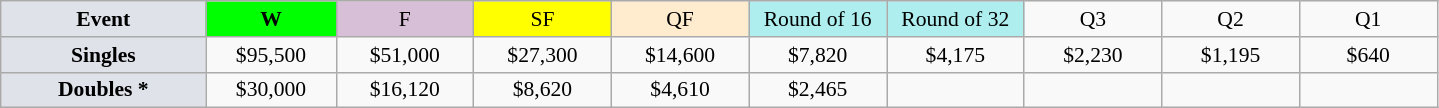<table class=wikitable style=font-size:90%;text-align:center>
<tr>
<td style="width:130px; background:#dfe2e9;"><strong>Event</strong></td>
<td style="width:80px; background:lime;"><strong>W</strong></td>
<td style="width:85px; background:thistle;">F</td>
<td style="width:85px; background:#ff0;">SF</td>
<td style="width:85px; background:#ffebcd;">QF</td>
<td style="width:85px; background:#afeeee;">Round of 16</td>
<td style="width:85px; background:#afeeee;">Round of 32</td>
<td width=85>Q3</td>
<td width=85>Q2</td>
<td width=85>Q1</td>
</tr>
<tr>
<td style="background:#dfe2e9;"><strong>Singles</strong></td>
<td>$95,500</td>
<td>$51,000</td>
<td>$27,300</td>
<td>$14,600</td>
<td>$7,820</td>
<td>$4,175</td>
<td>$2,230</td>
<td>$1,195</td>
<td>$640</td>
</tr>
<tr>
<td style="background:#dfe2e9;"><strong>Doubles *</strong></td>
<td>$30,000</td>
<td>$16,120</td>
<td>$8,620</td>
<td>$4,610</td>
<td>$2,465</td>
<td></td>
<td></td>
<td></td>
<td></td>
</tr>
</table>
